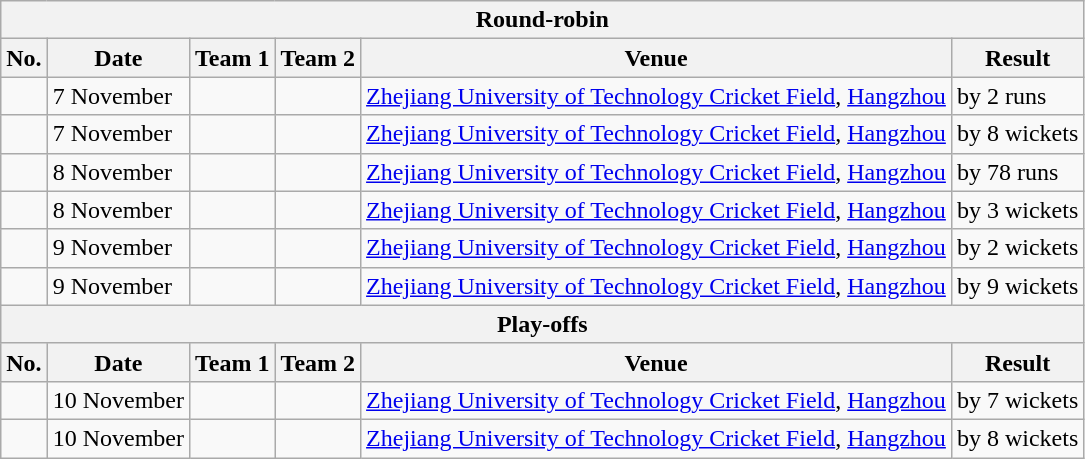<table class="wikitable">
<tr>
<th colspan="6">Round-robin</th>
</tr>
<tr>
<th>No.</th>
<th>Date</th>
<th>Team 1</th>
<th>Team 2</th>
<th>Venue</th>
<th>Result</th>
</tr>
<tr>
<td></td>
<td>7 November</td>
<td></td>
<td></td>
<td><a href='#'>Zhejiang University of Technology Cricket Field</a>, <a href='#'>Hangzhou</a></td>
<td> by 2 runs</td>
</tr>
<tr>
<td></td>
<td>7 November</td>
<td></td>
<td></td>
<td><a href='#'>Zhejiang University of Technology Cricket Field</a>, <a href='#'>Hangzhou</a></td>
<td> by 8 wickets</td>
</tr>
<tr>
<td></td>
<td>8 November</td>
<td></td>
<td></td>
<td><a href='#'>Zhejiang University of Technology Cricket Field</a>, <a href='#'>Hangzhou</a></td>
<td> by 78 runs</td>
</tr>
<tr>
<td></td>
<td>8 November</td>
<td></td>
<td></td>
<td><a href='#'>Zhejiang University of Technology Cricket Field</a>, <a href='#'>Hangzhou</a></td>
<td> by 3 wickets</td>
</tr>
<tr>
<td></td>
<td>9 November</td>
<td></td>
<td></td>
<td><a href='#'>Zhejiang University of Technology Cricket Field</a>, <a href='#'>Hangzhou</a></td>
<td> by 2 wickets</td>
</tr>
<tr>
<td></td>
<td>9 November</td>
<td></td>
<td></td>
<td><a href='#'>Zhejiang University of Technology Cricket Field</a>, <a href='#'>Hangzhou</a></td>
<td> by 9 wickets</td>
</tr>
<tr>
<th colspan="6">Play-offs</th>
</tr>
<tr>
<th>No.</th>
<th>Date</th>
<th>Team 1</th>
<th>Team 2</th>
<th>Venue</th>
<th>Result</th>
</tr>
<tr>
<td></td>
<td>10 November</td>
<td></td>
<td></td>
<td><a href='#'>Zhejiang University of Technology Cricket Field</a>, <a href='#'>Hangzhou</a></td>
<td> by 7 wickets</td>
</tr>
<tr>
<td></td>
<td>10 November</td>
<td></td>
<td></td>
<td><a href='#'>Zhejiang University of Technology Cricket Field</a>, <a href='#'>Hangzhou</a></td>
<td> by 8 wickets</td>
</tr>
</table>
